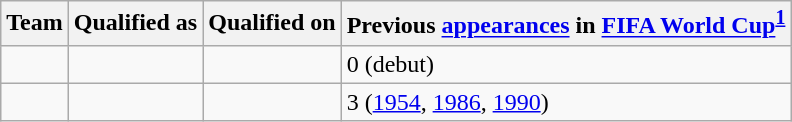<table class="wikitable sortable">
<tr>
<th>Team</th>
<th>Qualified as</th>
<th>Qualified on</th>
<th data-sort-type="number">Previous <a href='#'>appearances</a> in <a href='#'>FIFA World Cup</a><sup><strong><a href='#'>1</a></strong></sup></th>
</tr>
<tr>
<td></td>
<td></td>
<td></td>
<td>0 (debut)</td>
</tr>
<tr>
<td></td>
<td></td>
<td></td>
<td>3 (<a href='#'>1954</a>, <a href='#'>1986</a>, <a href='#'>1990</a>)</td>
</tr>
</table>
